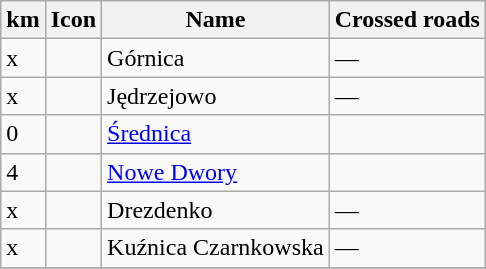<table class=wikitable>
<tr>
<th>km</th>
<th>Icon</th>
<th>Name</th>
<th>Crossed roads</th>
</tr>
<tr>
<td>x</td>
<td></td>
<td> Górnica</td>
<td>—</td>
</tr>
<tr>
<td>x</td>
<td></td>
<td> Jędrzejowo</td>
<td>—</td>
</tr>
<tr>
<td>0</td>
<td></td>
<td><a href='#'>Średnica</a></td>
<td></td>
</tr>
<tr>
<td>4</td>
<td></td>
<td><a href='#'>Nowe Dwory</a></td>
<td></td>
</tr>
<tr>
<td>x</td>
<td></td>
<td> Drezdenko</td>
<td>—</td>
</tr>
<tr>
<td>x</td>
<td></td>
<td> Kuźnica Czarnkowska</td>
<td>—</td>
</tr>
<tr>
</tr>
</table>
